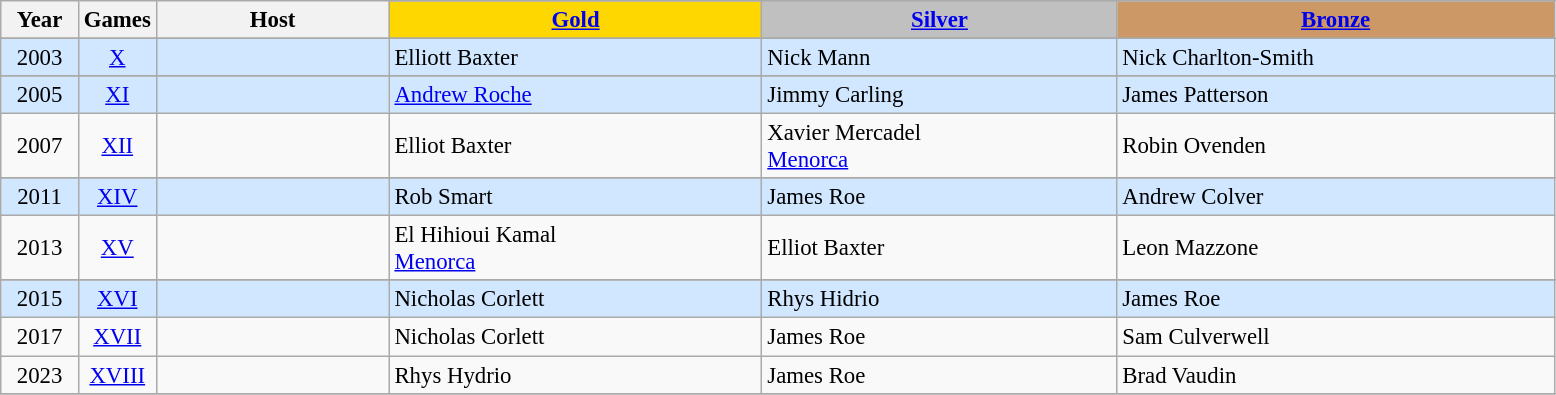<table class="wikitable" style="text-align: center; font-size:95%;">
<tr>
<th rowspan="2" style="width:5%;">Year</th>
<th rowspan="2" style="width:5%;">Games</th>
<th rowspan="2" style="width:15%;">Host</th>
</tr>
<tr>
<th style="background-color: gold"><a href='#'>Gold</a></th>
<th style="background-color: silver"><a href='#'>Silver</a></th>
<th style="background-color: #CC9966"><a href='#'>Bronze</a></th>
</tr>
<tr>
</tr>
<tr>
</tr>
<tr style="text-align:center; background:#d0e7ff;">
<td>2003</td>
<td align=center><a href='#'>X</a></td>
<td align="left"></td>
<td align="left">Elliott Baxter <br> </td>
<td align="left">Nick Mann <br> </td>
<td align="left">Nick Charlton-Smith <br>  </td>
</tr>
<tr>
</tr>
<tr style="text-align:center; background:#d0e7ff;">
<td>2005</td>
<td align=center><a href='#'>XI</a></td>
<td align="left"></td>
<td align="left"><a href='#'>Andrew Roche</a> <br> </td>
<td align="left">Jimmy Carling <br> </td>
<td align="left">James Patterson <br> </td>
</tr>
<tr>
<td>2007</td>
<td align=center><a href='#'>XII</a></td>
<td align="left"></td>
<td align="left">Elliot Baxter <br> </td>
<td align=left>Xavier Mercadel <br> <a href='#'>Menorca</a></td>
<td align="left">Robin Ovenden <br></td>
</tr>
<tr>
</tr>
<tr style="text-align:center; background:#d0e7ff;">
<td>2011</td>
<td align=center><a href='#'>XIV</a></td>
<td align="left"></td>
<td align="left">Rob Smart <br> </td>
<td align="left">James Roe <br> </td>
<td align="left">Andrew Colver <br> </td>
</tr>
<tr>
<td>2013</td>
<td align=center><a href='#'>XV</a></td>
<td align="left"></td>
<td align="left">El Hihioui Kamal <br> <a href='#'>Menorca</a></td>
<td align="left">Elliot Baxter<br></td>
<td align="left">Leon Mazzone<br></td>
</tr>
<tr>
</tr>
<tr style="text-align:center; background:#d0e7ff;">
<td>2015</td>
<td align=center><a href='#'>XVI</a></td>
<td align="left"></td>
<td align="left">Nicholas Corlett <br> </td>
<td align="left">Rhys Hidrio <br> </td>
<td align="left">James Roe <br> </td>
</tr>
<tr>
<td>2017</td>
<td align=center><a href='#'>XVII</a></td>
<td align="left"></td>
<td align="left">Nicholas Corlett <br> </td>
<td align="left">James Roe <br> </td>
<td align="left">Sam Culverwell <br> </td>
</tr>
<tr>
<td>2023</td>
<td align=center><a href='#'>XVIII</a></td>
<td align="left"></td>
<td align="left">Rhys Hydrio <br> </td>
<td align="left">James Roe <br> </td>
<td align="left">Brad Vaudin <br> </td>
</tr>
<tr>
</tr>
</table>
